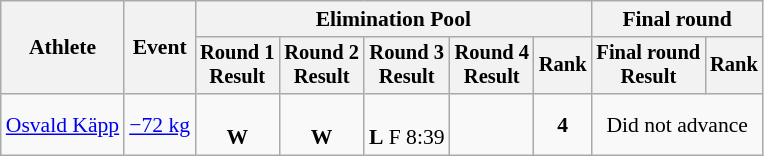<table class="wikitable" style="font-size:90%">
<tr>
<th rowspan="2">Athlete</th>
<th rowspan="2">Event</th>
<th colspan=5>Elimination Pool</th>
<th colspan=2>Final round</th>
</tr>
<tr style="font-size: 95%">
<th>Round 1<br>Result</th>
<th>Round 2<br>Result</th>
<th>Round 3<br>Result</th>
<th>Round 4<br>Result</th>
<th>Rank</th>
<th>Final round<br>Result</th>
<th>Rank</th>
</tr>
<tr align=center>
<td align=left><a href='#'>Osvald Käpp</a></td>
<td align=left><a href='#'>−72 kg</a></td>
<td><br><strong>W</strong></td>
<td><br><strong>W</strong></td>
<td><br><strong>L</strong> F 8:39</td>
<td></td>
<td><strong>4</strong></td>
<td colspan=2>Did not advance</td>
</tr>
</table>
